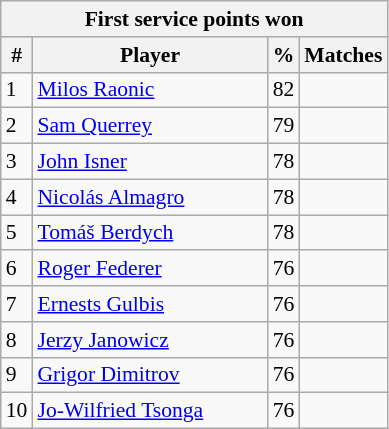<table class="wikitable sortable" style=font-size:90%>
<tr>
<th colspan=4>First service points won</th>
</tr>
<tr>
<th>#</th>
<th width=150>Player</th>
<th>%</th>
<th>Matches</th>
</tr>
<tr bgcolor=>
<td>1</td>
<td> <a href='#'>Milos Raonic</a></td>
<td>82</td>
<td></td>
</tr>
<tr>
<td>2</td>
<td> <a href='#'>Sam Querrey</a></td>
<td>79</td>
<td></td>
</tr>
<tr bgcolor=>
<td>3</td>
<td> <a href='#'>John Isner</a></td>
<td>78</td>
<td></td>
</tr>
<tr>
<td>4</td>
<td> <a href='#'>Nicolás Almagro</a></td>
<td>78</td>
<td></td>
</tr>
<tr bgcolor=>
<td>5</td>
<td> <a href='#'>Tomáš Berdych</a></td>
<td>78</td>
<td></td>
</tr>
<tr>
<td>6</td>
<td> <a href='#'>Roger Federer</a></td>
<td>76</td>
<td></td>
</tr>
<tr bgcolor=>
<td>7</td>
<td> <a href='#'>Ernests Gulbis</a></td>
<td>76</td>
<td></td>
</tr>
<tr>
<td>8</td>
<td> <a href='#'>Jerzy Janowicz</a></td>
<td>76</td>
<td></td>
</tr>
<tr bgcolor=>
<td>9</td>
<td> <a href='#'>Grigor Dimitrov</a></td>
<td>76</td>
<td></td>
</tr>
<tr>
<td>10</td>
<td> <a href='#'>Jo-Wilfried Tsonga</a></td>
<td>76</td>
<td></td>
</tr>
</table>
